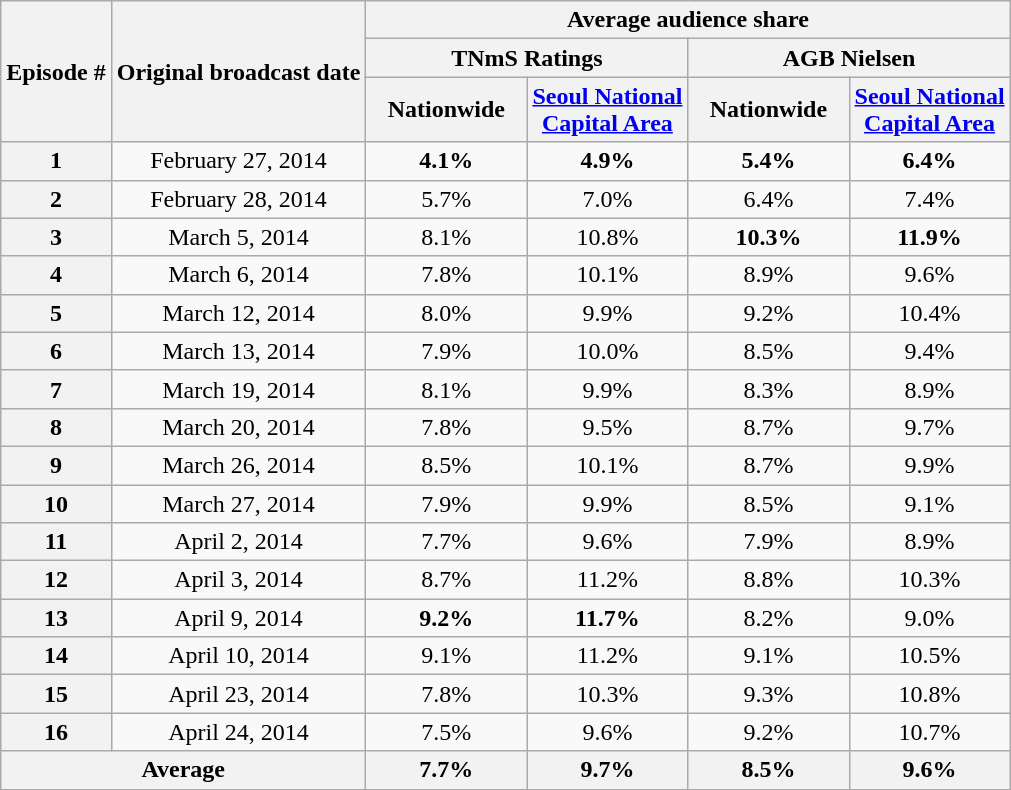<table class=wikitable style="text-align:center">
<tr>
<th rowspan="3">Episode #</th>
<th rowspan="3">Original broadcast date</th>
<th colspan="4">Average audience share</th>
</tr>
<tr>
<th colspan="2">TNmS Ratings</th>
<th colspan="2">AGB Nielsen</th>
</tr>
<tr>
<th width=100>Nationwide</th>
<th width=100><a href='#'>Seoul National Capital Area</a></th>
<th width=100>Nationwide</th>
<th width=100><a href='#'>Seoul National Capital Area</a></th>
</tr>
<tr>
<th>1</th>
<td>February 27, 2014</td>
<td><span><strong>4.1%</strong></span></td>
<td><span><strong>4.9%</strong></span></td>
<td><span><strong>5.4%</strong></span></td>
<td><span><strong>6.4%</strong></span></td>
</tr>
<tr>
<th>2</th>
<td>February 28, 2014</td>
<td>5.7%</td>
<td>7.0%</td>
<td>6.4%</td>
<td>7.4%</td>
</tr>
<tr>
<th>3</th>
<td>March 5, 2014</td>
<td>8.1%</td>
<td>10.8%</td>
<td><span><strong>10.3%</strong></span></td>
<td><span><strong>11.9%</strong></span></td>
</tr>
<tr>
<th>4</th>
<td>March 6, 2014</td>
<td>7.8%</td>
<td>10.1%</td>
<td>8.9%</td>
<td>9.6%</td>
</tr>
<tr>
<th>5</th>
<td>March 12, 2014</td>
<td>8.0%</td>
<td>9.9%</td>
<td>9.2%</td>
<td>10.4%</td>
</tr>
<tr>
<th>6</th>
<td>March 13, 2014</td>
<td>7.9%</td>
<td>10.0%</td>
<td>8.5%</td>
<td>9.4%</td>
</tr>
<tr>
<th>7</th>
<td>March 19, 2014</td>
<td>8.1%</td>
<td>9.9%</td>
<td>8.3%</td>
<td>8.9%</td>
</tr>
<tr>
<th>8</th>
<td>March 20, 2014</td>
<td>7.8%</td>
<td>9.5%</td>
<td>8.7%</td>
<td>9.7%</td>
</tr>
<tr>
<th>9</th>
<td>March 26, 2014</td>
<td>8.5%</td>
<td>10.1%</td>
<td>8.7%</td>
<td>9.9%</td>
</tr>
<tr>
<th>10</th>
<td>March 27, 2014</td>
<td>7.9%</td>
<td>9.9%</td>
<td>8.5%</td>
<td>9.1%</td>
</tr>
<tr>
<th>11</th>
<td>April 2, 2014</td>
<td>7.7%</td>
<td>9.6%</td>
<td>7.9%</td>
<td>8.9%</td>
</tr>
<tr>
<th>12</th>
<td>April 3, 2014</td>
<td>8.7%</td>
<td>11.2%</td>
<td>8.8%</td>
<td>10.3%</td>
</tr>
<tr>
<th>13</th>
<td>April 9, 2014</td>
<td><span><strong>9.2%</strong></span></td>
<td><span><strong>11.7%</strong></span></td>
<td>8.2%</td>
<td>9.0%</td>
</tr>
<tr>
<th>14</th>
<td>April 10, 2014</td>
<td>9.1%</td>
<td>11.2%</td>
<td>9.1%</td>
<td>10.5%</td>
</tr>
<tr>
<th>15</th>
<td>April 23, 2014</td>
<td>7.8%</td>
<td>10.3%</td>
<td>9.3%</td>
<td>10.8%</td>
</tr>
<tr>
<th>16</th>
<td>April 24, 2014</td>
<td>7.5%</td>
<td>9.6%</td>
<td>9.2%</td>
<td>10.7%</td>
</tr>
<tr>
<th colspan=2>Average</th>
<th>7.7%</th>
<th>9.7%</th>
<th>8.5%</th>
<th>9.6%</th>
</tr>
</table>
